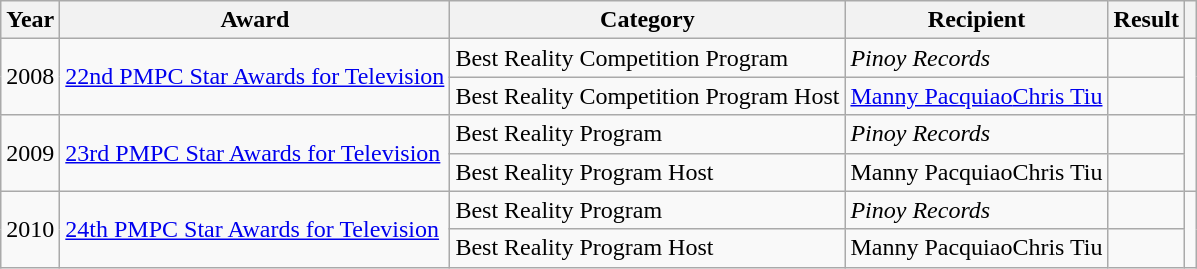<table class="wikitable">
<tr>
<th>Year</th>
<th>Award</th>
<th>Category</th>
<th>Recipient</th>
<th>Result</th>
<th></th>
</tr>
<tr>
<td rowspan=2>2008</td>
<td rowspan=2><a href='#'>22nd PMPC Star Awards for Television</a></td>
<td>Best Reality Competition Program</td>
<td><em>Pinoy Records</em></td>
<td></td>
<td rowspan=2></td>
</tr>
<tr>
<td>Best Reality Competition Program Host</td>
<td><a href='#'>Manny Pacquiao</a><a href='#'>Chris Tiu</a></td>
<td></td>
</tr>
<tr>
<td rowspan=2>2009</td>
<td rowspan=2><a href='#'>23rd PMPC Star Awards for Television</a></td>
<td>Best Reality Program</td>
<td><em>Pinoy Records</em></td>
<td></td>
<td rowspan=2></td>
</tr>
<tr>
<td>Best Reality Program Host</td>
<td>Manny PacquiaoChris Tiu</td>
<td></td>
</tr>
<tr>
<td rowspan=2>2010</td>
<td rowspan=2><a href='#'>24th PMPC Star Awards for Television</a></td>
<td>Best Reality Program</td>
<td><em>Pinoy Records</em></td>
<td></td>
<td rowspan=2></td>
</tr>
<tr>
<td>Best Reality Program Host</td>
<td>Manny PacquiaoChris Tiu</td>
<td></td>
</tr>
</table>
